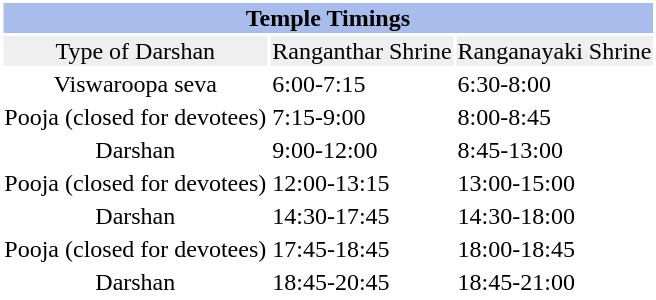<table class="toccolours" style="clear:right; float:right; background:#ffffff; margin: 0 0 0.5em 1em; width:270">
<tr>
<th style="background:#A8BDEC" align="center" colspan="3"><strong>Temple Timings</strong></th>
</tr>
<tr>
<td align="center" style="background:#efefef">Type of Darshan</td>
<td style="background:#efefef">Ranganthar Shrine</td>
<td style="background:#efefef">Ranganayaki Shrine</td>
</tr>
<tr>
<td align="center">Viswaroopa seva</td>
<td>6:00-7:15</td>
<td>6:30-8:00</td>
</tr>
<tr>
<td align="center">Pooja (closed for devotees)</td>
<td>7:15-9:00</td>
<td>8:00-8:45</td>
</tr>
<tr>
<td align="center">Darshan</td>
<td>9:00-12:00</td>
<td>8:45-13:00</td>
</tr>
<tr>
<td align="center">Pooja (closed for devotees)</td>
<td>12:00-13:15</td>
<td>13:00-15:00</td>
</tr>
<tr>
<td align="center">Darshan</td>
<td>14:30-17:45</td>
<td>14:30-18:00</td>
</tr>
<tr>
<td align="center">Pooja (closed for devotees)</td>
<td>17:45-18:45</td>
<td>18:00-18:45</td>
</tr>
<tr>
<td align="center">Darshan</td>
<td>18:45-20:45</td>
<td>18:45-21:00</td>
</tr>
</table>
